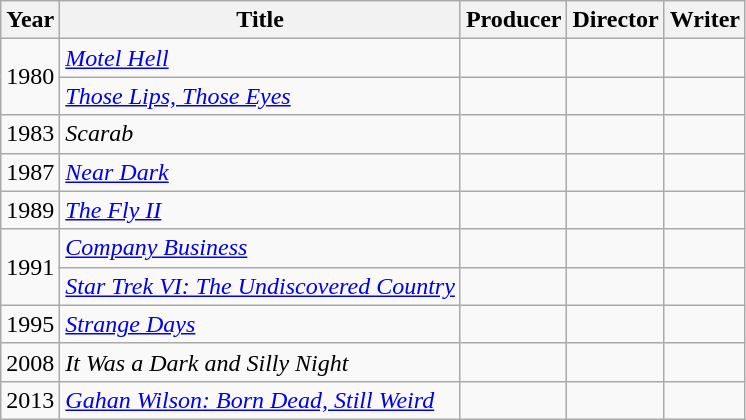<table class="wikitable">
<tr>
<th>Year</th>
<th>Title</th>
<th>Producer</th>
<th>Director</th>
<th>Writer</th>
</tr>
<tr>
<td rowspan="2">1980</td>
<td><em><a href='#'>Motel Hell</a></em></td>
<td></td>
<td></td>
<td></td>
</tr>
<tr>
<td><em><a href='#'>Those Lips, Those Eyes</a></em></td>
<td></td>
<td></td>
<td></td>
</tr>
<tr>
<td>1983</td>
<td><em>Scarab</em></td>
<td></td>
<td></td>
<td></td>
</tr>
<tr>
<td>1987</td>
<td><em><a href='#'>Near Dark</a></em></td>
<td></td>
<td></td>
<td></td>
</tr>
<tr>
<td>1989</td>
<td><em><a href='#'>The Fly II</a></em></td>
<td></td>
<td></td>
<td></td>
</tr>
<tr>
<td rowspan="2">1991</td>
<td><em><a href='#'>Company Business</a></em></td>
<td></td>
<td></td>
<td></td>
</tr>
<tr>
<td><em><a href='#'>Star Trek VI: The Undiscovered Country</a></em></td>
<td></td>
<td></td>
<td></td>
</tr>
<tr>
<td>1995</td>
<td><a href='#'><em>Strange Days</em></a></td>
<td></td>
<td></td>
</tr>
<tr>
<td>2008</td>
<td><em>It Was a Dark and Silly Night</em></td>
<td></td>
<td></td>
<td></td>
</tr>
<tr>
<td>2013</td>
<td><a href='#'><em>Gahan Wilson: Born Dead, Still Weird</em></a></td>
<td></td>
<td></td>
<td></td>
</tr>
</table>
